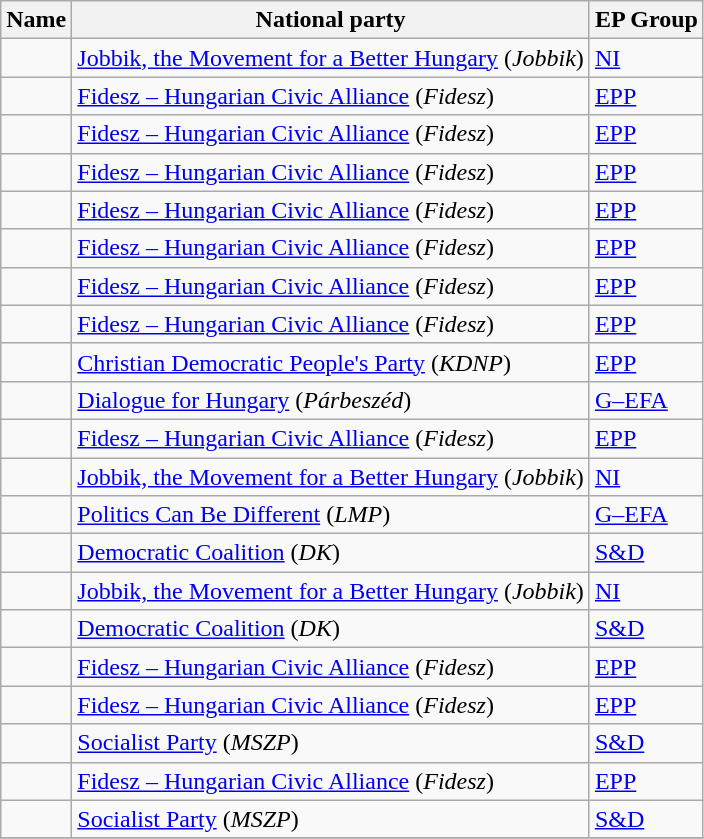<table class="wikitable sortable">
<tr>
<th>Name</th>
<th>National party</th>
<th>EP Group</th>
</tr>
<tr>
<td></td>
<td> <a href='#'>Jobbik, the Movement for a Better Hungary</a> (<em>Jobbik</em>)</td>
<td> <a href='#'>NI</a></td>
</tr>
<tr>
<td></td>
<td> <a href='#'>Fidesz – Hungarian Civic Alliance</a> (<em>Fidesz</em>)</td>
<td> <a href='#'>EPP</a></td>
</tr>
<tr>
<td></td>
<td> <a href='#'>Fidesz – Hungarian Civic Alliance</a> (<em>Fidesz</em>)</td>
<td> <a href='#'>EPP</a></td>
</tr>
<tr>
<td></td>
<td> <a href='#'>Fidesz – Hungarian Civic Alliance</a> (<em>Fidesz</em>)</td>
<td> <a href='#'>EPP</a></td>
</tr>
<tr>
<td></td>
<td> <a href='#'>Fidesz – Hungarian Civic Alliance</a> (<em>Fidesz</em>)</td>
<td> <a href='#'>EPP</a></td>
</tr>
<tr>
<td></td>
<td> <a href='#'>Fidesz – Hungarian Civic Alliance</a> (<em>Fidesz</em>)</td>
<td> <a href='#'>EPP</a></td>
</tr>
<tr>
<td></td>
<td> <a href='#'>Fidesz – Hungarian Civic Alliance</a> (<em>Fidesz</em>)</td>
<td> <a href='#'>EPP</a></td>
</tr>
<tr>
<td></td>
<td> <a href='#'>Fidesz – Hungarian Civic Alliance</a> (<em>Fidesz</em>)</td>
<td> <a href='#'>EPP</a></td>
</tr>
<tr>
<td></td>
<td> <a href='#'>Christian Democratic People's Party</a> (<em>KDNP</em>)</td>
<td> <a href='#'>EPP</a></td>
</tr>
<tr>
<td></td>
<td> <a href='#'>Dialogue for Hungary</a> (<em>Párbeszéd</em>)</td>
<td> <a href='#'>G–EFA</a></td>
</tr>
<tr>
<td></td>
<td> <a href='#'>Fidesz – Hungarian Civic Alliance</a> (<em>Fidesz</em>)</td>
<td> <a href='#'>EPP</a></td>
</tr>
<tr>
<td></td>
<td> <a href='#'>Jobbik, the Movement for a Better Hungary</a> (<em>Jobbik</em>)</td>
<td> <a href='#'>NI</a></td>
</tr>
<tr>
<td></td>
<td> <a href='#'>Politics Can Be Different</a> (<em>LMP</em>)</td>
<td> <a href='#'>G–EFA</a></td>
</tr>
<tr>
<td></td>
<td> <a href='#'>Democratic Coalition</a> (<em>DK</em>)</td>
<td> <a href='#'>S&D</a></td>
</tr>
<tr>
<td></td>
<td> <a href='#'>Jobbik, the Movement for a Better Hungary</a> (<em>Jobbik</em>)</td>
<td> <a href='#'>NI</a></td>
</tr>
<tr>
<td></td>
<td> <a href='#'>Democratic Coalition</a> (<em>DK</em>)</td>
<td> <a href='#'>S&D</a></td>
</tr>
<tr>
<td></td>
<td> <a href='#'>Fidesz – Hungarian Civic Alliance</a> (<em>Fidesz</em>)</td>
<td> <a href='#'>EPP</a></td>
</tr>
<tr>
<td></td>
<td> <a href='#'>Fidesz – Hungarian Civic Alliance</a> (<em>Fidesz</em>)</td>
<td> <a href='#'>EPP</a></td>
</tr>
<tr>
<td></td>
<td> <a href='#'>Socialist Party</a> (<em>MSZP</em>)</td>
<td> <a href='#'>S&D</a></td>
</tr>
<tr>
<td></td>
<td> <a href='#'>Fidesz – Hungarian Civic Alliance</a> (<em>Fidesz</em>)</td>
<td> <a href='#'>EPP</a></td>
</tr>
<tr>
<td></td>
<td> <a href='#'>Socialist Party</a> (<em>MSZP</em>)</td>
<td> <a href='#'>S&D</a></td>
</tr>
<tr>
</tr>
</table>
